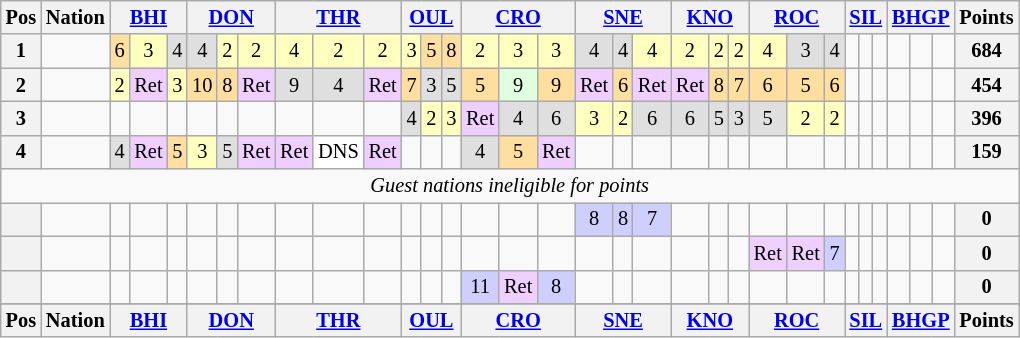<table class="wikitable" style="font-size: 85%; text-align: center;">
<tr valign="top">
<th valign="middle">Pos</th>
<th valign="middle">Nation</th>
<th colspan="3"><a href='#'>BHI</a></th>
<th colspan="3"><a href='#'>DON</a></th>
<th colspan="3"><a href='#'>THR</a></th>
<th colspan="3"><a href='#'>OUL</a></th>
<th colspan="3"><a href='#'>CRO</a></th>
<th colspan="3"><a href='#'>SNE</a></th>
<th colspan="3"><a href='#'>KNO</a></th>
<th colspan="3"><a href='#'>ROC</a></th>
<th colspan="3"><a href='#'>SIL</a></th>
<th colspan="3"><a href='#'>BHGP</a></th>
<th valign=middle>Points</th>
</tr>
<tr>
<th>1</th>
<td align=left></td>
<td style="background:#ffdf9f;">6</td>
<td style="background:#ffffbf;">3</td>
<td style="background:#dfdfdf;">4</td>
<td style="background:#dfdfdf;">4</td>
<td style="background:#ffffbf;">2</td>
<td style="background:#ffffbf;">2</td>
<td style="background:#ffffbf;">4</td>
<td style="background:#ffffbf;">2</td>
<td style="background:#ffffbf;">2</td>
<td style="background:#ffffbf;">3</td>
<td style="background:#ffdf9f;">5</td>
<td style="background:#ffdf9f;">8</td>
<td style="background:#ffffbf;">2</td>
<td style="background:#ffffbf;">3</td>
<td style="background:#ffffbf;">3</td>
<td style="background:#dfdfdf;">4</td>
<td style="background:#dfdfdf;">4</td>
<td style="background:#ffffbf;">4</td>
<td style="background:#ffffbf;">2</td>
<td style="background:#ffffbf;">2</td>
<td style="background:#ffffbf;">2</td>
<td style="background:#ffffbf;">4</td>
<td style="background:#dfdfdf;">3</td>
<td style="background:#dfdfdf;">4</td>
<td></td>
<td></td>
<td></td>
<td></td>
<td></td>
<td></td>
<th>684</th>
</tr>
<tr>
<th>2</th>
<td align=left nowrap></td>
<td style="background:#ffffbf;">2</td>
<td style="background:#efcfff;">Ret</td>
<td style="background:#ffffbf;">3</td>
<td style="background:#ffdf9f;">10</td>
<td style="background:#ffdf9f;">8</td>
<td style="background:#efcfff;">Ret</td>
<td style="background:#dfdfdf;">9</td>
<td style="background:#dfdfdf;">4</td>
<td style="background:#efcfff;">Ret</td>
<td style="background:#ffdf9f;">7</td>
<td style="background:#dfdfdf;">3</td>
<td style="background:#dfdfdf;">5</td>
<td style="background:#ffdf9f;">5</td>
<td style="background:#DFFFDF;">9</td>
<td style="background:#ffdf9f;">9</td>
<td style="background:#efcfff;">Ret</td>
<td style="background:#ffdf9f;">6</td>
<td style="background:#efcfff;">Ret</td>
<td style="background:#efcfff;">Ret</td>
<td style="background:#ffdf9f;">8</td>
<td style="background:#ffdf9f;">7</td>
<td style="background:#ffdf9f;">6</td>
<td style="background:#ffdf9f;">5</td>
<td style="background:#ffdf9f;">6</td>
<td></td>
<td></td>
<td></td>
<td></td>
<td></td>
<td></td>
<th>454</th>
</tr>
<tr>
<th>3</th>
<td align=left></td>
<td></td>
<td></td>
<td></td>
<td></td>
<td></td>
<td></td>
<td></td>
<td></td>
<td></td>
<td style="background:#dfdfdf;">4</td>
<td style="background:#ffffbf;">2</td>
<td style="background:#ffffbf;">3</td>
<td style="background:#efcfff;">Ret</td>
<td style="background:#dfdfdf;">4</td>
<td style="background:#dfdfdf;">6</td>
<td style="background:#ffffbf;">3</td>
<td style="background:#ffffbf;">2</td>
<td style="background:#dfdfdf;">6</td>
<td style="background:#dfdfdf;">6</td>
<td style="background:#dfdfdf;">5</td>
<td style="background:#dfdfdf;">3</td>
<td style="background:#dfdfdf;">5</td>
<td style="background:#ffffbf;">2</td>
<td style="background:#ffffbf;">2</td>
<td></td>
<td></td>
<td></td>
<td></td>
<td></td>
<td></td>
<th>396</th>
</tr>
<tr>
<th>4</th>
<td align=left></td>
<td style="background:#dfdfdf;">4</td>
<td style="background:#efcfff;">Ret</td>
<td style="background:#ffdf9f;">5</td>
<td style="background:#ffffbf;">3</td>
<td style="background:#dfdfdf;">5</td>
<td style="background:#efcfff;">Ret</td>
<td style="background:#efcfff;">Ret</td>
<td style="background:#FFFFFF;">DNS</td>
<td style="background:#efcfff;">Ret</td>
<td></td>
<td></td>
<td></td>
<td style="background:#dfdfdf;">4</td>
<td style="background:#ffdf9f;">5</td>
<td style="background:#efcfff;">Ret</td>
<td></td>
<td></td>
<td></td>
<td></td>
<td></td>
<td></td>
<td></td>
<td></td>
<td></td>
<td></td>
<td></td>
<td></td>
<td></td>
<td></td>
<td></td>
<th>159</th>
</tr>
<tr>
<td colspan=33 align=center><em>Guest nations ineligible for points</em></td>
</tr>
<tr>
<th></th>
<td align=left></td>
<td></td>
<td></td>
<td></td>
<td></td>
<td></td>
<td></td>
<td></td>
<td></td>
<td></td>
<td></td>
<td></td>
<td></td>
<td></td>
<td></td>
<td></td>
<td style="background:#CFCFFF;">8</td>
<td style="background:#CFCFFF;">8</td>
<td style="background:#CFCFFF;">7</td>
<td></td>
<td></td>
<td></td>
<td></td>
<td></td>
<td></td>
<td></td>
<td></td>
<td></td>
<td></td>
<td></td>
<td></td>
<th>0</th>
</tr>
<tr>
<th></th>
<td align=left></td>
<td></td>
<td></td>
<td></td>
<td></td>
<td></td>
<td></td>
<td></td>
<td></td>
<td></td>
<td></td>
<td></td>
<td></td>
<td></td>
<td></td>
<td></td>
<td></td>
<td></td>
<td></td>
<td></td>
<td></td>
<td></td>
<td style="background:#efcfff;">Ret</td>
<td style="background:#efcfff;">Ret</td>
<td style="background:#CFCFFF;">7</td>
<td></td>
<td></td>
<td></td>
<td></td>
<td></td>
<td></td>
<th>0</th>
</tr>
<tr>
<th></th>
<td align=left></td>
<td></td>
<td></td>
<td></td>
<td></td>
<td></td>
<td></td>
<td></td>
<td></td>
<td></td>
<td></td>
<td></td>
<td></td>
<td style="background:#CFCFFF;">11</td>
<td style="background:#efcfff;">Ret</td>
<td style="background:#CFCFFF;">8</td>
<td></td>
<td></td>
<td></td>
<td></td>
<td></td>
<td></td>
<td></td>
<td></td>
<td></td>
<td></td>
<td></td>
<td></td>
<td></td>
<td></td>
<td></td>
<th>0</th>
</tr>
<tr>
</tr>
<tr valign="top">
<th valign="middle">Pos</th>
<th valign="middle">Nation</th>
<th colspan="3"><a href='#'>BHI</a></th>
<th colspan="3"><a href='#'>DON</a></th>
<th colspan="3"><a href='#'>THR</a></th>
<th colspan="3"><a href='#'>OUL</a></th>
<th colspan="3"><a href='#'>CRO</a></th>
<th colspan="3"><a href='#'>SNE</a></th>
<th colspan="3"><a href='#'>KNO</a></th>
<th colspan="3"><a href='#'>ROC</a></th>
<th colspan="3"><a href='#'>SIL</a></th>
<th colspan="3"><a href='#'>BHGP</a></th>
<th valign=middle>Points</th>
</tr>
</table>
